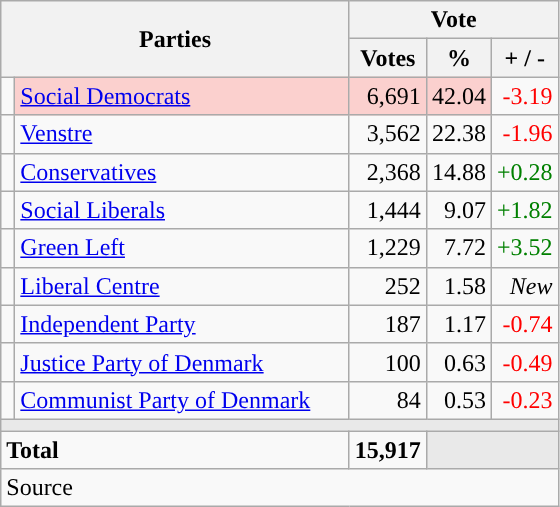<table class="wikitable" style="text-align:right;">
<tr>
<th style="text-align:centre;" rowspan="2" colspan="2" width="225">Parties</th>
<th colspan="3">Vote</th>
</tr>
<tr>
<th width="15">Votes</th>
<th width="15">%</th>
<th width="15">+ / -</th>
</tr>
<tr>
<td width="2" style="color:inherit;background:"></td>
<td bgcolor=#fbd0ce  align="left"><a href='#'>Social Democrats</a></td>
<td bgcolor=#fbd0ce>6,691</td>
<td bgcolor=#fbd0ce>42.04</td>
<td style=color:red;>-3.19</td>
</tr>
<tr>
<td width="2" style="color:inherit;background:"></td>
<td align="left"><a href='#'>Venstre</a></td>
<td>3,562</td>
<td>22.38</td>
<td style=color:red;>-1.96</td>
</tr>
<tr>
<td width="2" style="color:inherit;background:"></td>
<td align="left"><a href='#'>Conservatives</a></td>
<td>2,368</td>
<td>14.88</td>
<td style=color:green;>+0.28</td>
</tr>
<tr>
<td width="2" style="color:inherit;background:"></td>
<td align="left"><a href='#'>Social Liberals</a></td>
<td>1,444</td>
<td>9.07</td>
<td style=color:green;>+1.82</td>
</tr>
<tr>
<td width="2" style="color:inherit;background:"></td>
<td align="left"><a href='#'>Green Left</a></td>
<td>1,229</td>
<td>7.72</td>
<td style=color:green;>+3.52</td>
</tr>
<tr>
<td width="2" style="color:inherit;background:"></td>
<td align="left"><a href='#'>Liberal Centre</a></td>
<td>252</td>
<td>1.58</td>
<td><em>New</em></td>
</tr>
<tr>
<td width="2" style="color:inherit;background:"></td>
<td align="left"><a href='#'>Independent Party</a></td>
<td>187</td>
<td>1.17</td>
<td style=color:red;>-0.74</td>
</tr>
<tr>
<td width="2" style="color:inherit;background:"></td>
<td align="left"><a href='#'>Justice Party of Denmark</a></td>
<td>100</td>
<td>0.63</td>
<td style=color:red;>-0.49</td>
</tr>
<tr>
<td width="2" style="color:inherit;background:"></td>
<td align="left"><a href='#'>Communist Party of Denmark</a></td>
<td>84</td>
<td>0.53</td>
<td style=color:red;>-0.23</td>
</tr>
<tr>
<td colspan="7" bgcolor="#E9E9E9"></td>
</tr>
<tr>
<td align="left" colspan="2"><strong>Total</strong></td>
<td><strong>15,917</strong></td>
<td bgcolor="#E9E9E9" colspan="2"></td>
</tr>
<tr>
<td align="left" colspan="6">Source</td>
</tr>
</table>
